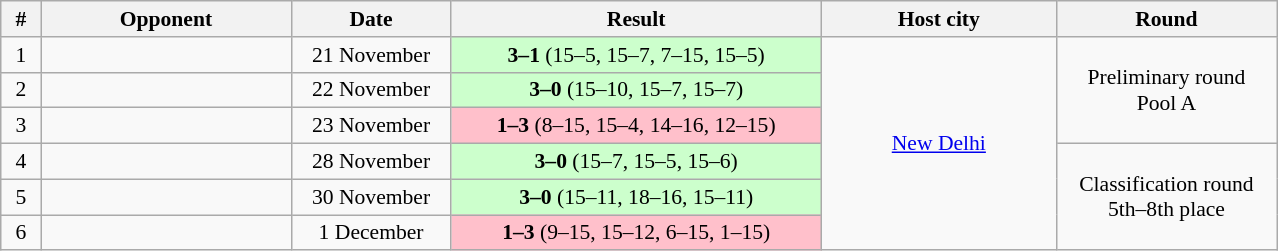<table class="wikitable" style="text-align: center;font-size:90%;">
<tr>
<th width=20>#</th>
<th width=160>Opponent</th>
<th width=100>Date</th>
<th width=240>Result</th>
<th width=150>Host city</th>
<th width=140>Round</th>
</tr>
<tr>
<td>1</td>
<td align=left></td>
<td>21 November</td>
<td bgcolor=ccffcc><strong>3–1</strong> (15–5, 15–7, 7–15, 15–5)</td>
<td rowspan=6> <a href='#'>New Delhi</a></td>
<td rowspan=3>Preliminary round<br>Pool A</td>
</tr>
<tr>
<td>2</td>
<td align=left></td>
<td>22 November</td>
<td bgcolor=ccffcc><strong>3–0</strong> (15–10, 15–7, 15–7)</td>
</tr>
<tr>
<td>3</td>
<td align=left></td>
<td>23 November</td>
<td bgcolor=pink><strong>1–3</strong> (8–15, 15–4, 14–16, 12–15)</td>
</tr>
<tr>
<td>4</td>
<td align=left></td>
<td>28 November</td>
<td bgcolor=ccffcc><strong>3–0</strong> (15–7, 15–5, 15–6)</td>
<td rowspan=3>Classification round<br> 5th–8th place</td>
</tr>
<tr>
<td>5</td>
<td align=left></td>
<td>30 November</td>
<td bgcolor=ccffcc><strong>3–0</strong> (15–11, 18–16, 15–11)</td>
</tr>
<tr>
<td>6</td>
<td align=left></td>
<td>1 December</td>
<td bgcolor=pink><strong>1–3</strong> (9–15, 15–12, 6–15, 1–15)</td>
</tr>
</table>
